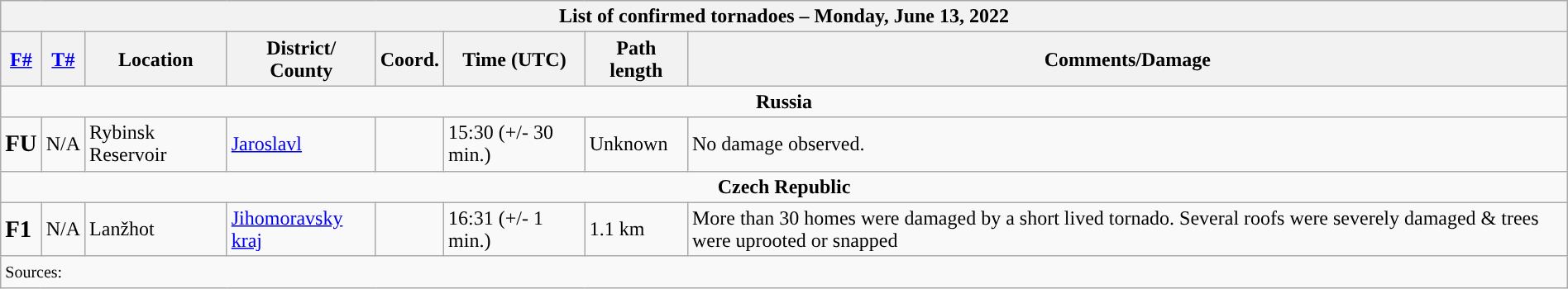<table class="wikitable collapsible" width="100%">
<tr>
<th colspan="8">List of confirmed tornadoes – Monday, June 13, 2022</th>
</tr>
<tr>
<th><a href='#'>F#</a></th>
<th><a href='#'>T#</a></th>
<th>Location</th>
<th>District/<br>County</th>
<th>Coord.</th>
<th>Time (UTC)</th>
<th>Path length</th>
<th>Comments/Damage</th>
</tr>
<tr>
<td colspan="8" align=center><strong>Russia</strong></td>
</tr>
<tr>
<td><big><strong>FU</strong></big></td>
<td>N/A</td>
<td>Rybinsk Reservoir</td>
<td><a href='#'>Jaroslavl</a></td>
<td></td>
<td>15:30 (+/- 30 min.)</td>
<td>Unknown</td>
<td>No damage observed.</td>
</tr>
<tr>
<td colspan="8" align=center><strong>Czech Republic</strong></td>
</tr>
<tr>
<td><big><strong>F1</strong></big></td>
<td>N/A</td>
<td>Lanžhot</td>
<td><a href='#'>Jihomoravsky kraj</a></td>
<td></td>
<td>16:31 (+/- 1 min.)</td>
<td>1.1 km</td>
<td>More than 30 homes were damaged by a short lived tornado. Several roofs were severely damaged & trees were uprooted or snapped</td>
</tr>
<tr>
<td colspan="8"><small>Sources:  </small></td>
</tr>
</table>
